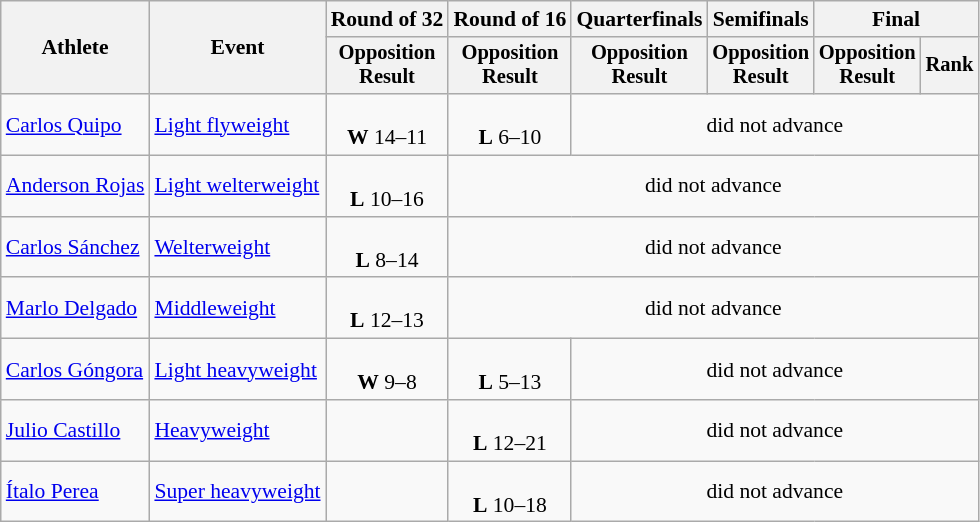<table class="wikitable" style="font-size:90%">
<tr>
<th rowspan="2">Athlete</th>
<th rowspan="2">Event</th>
<th>Round of 32</th>
<th>Round of 16</th>
<th>Quarterfinals</th>
<th>Semifinals</th>
<th colspan=2>Final</th>
</tr>
<tr style="font-size:95%">
<th>Opposition<br>Result</th>
<th>Opposition<br>Result</th>
<th>Opposition<br>Result</th>
<th>Opposition<br>Result</th>
<th>Opposition<br>Result</th>
<th>Rank</th>
</tr>
<tr align=center>
<td align=left><a href='#'>Carlos Quipo</a></td>
<td align=left><a href='#'>Light flyweight</a></td>
<td><br><strong>W</strong> 14–11</td>
<td><br><strong>L</strong> 6–10</td>
<td colspan=4>did not advance</td>
</tr>
<tr align=center>
<td align=left><a href='#'>Anderson Rojas</a></td>
<td align=left><a href='#'>Light welterweight</a></td>
<td><br><strong>L</strong> 10–16</td>
<td colspan=5>did not advance</td>
</tr>
<tr align=center>
<td align=left><a href='#'>Carlos Sánchez</a></td>
<td align=left><a href='#'>Welterweight</a></td>
<td><br><strong>L</strong> 8–14</td>
<td colspan=5>did not advance</td>
</tr>
<tr align=center>
<td align=left><a href='#'>Marlo Delgado</a></td>
<td align=left><a href='#'>Middleweight</a></td>
<td><br><strong>L</strong> 12–13</td>
<td colspan=5>did not advance</td>
</tr>
<tr align=center>
<td align=left><a href='#'>Carlos Góngora</a></td>
<td align=left><a href='#'>Light heavyweight</a></td>
<td><br><strong>W</strong> 9–8</td>
<td><br><strong>L</strong> 5–13</td>
<td colspan=4>did not advance</td>
</tr>
<tr align=center>
<td align=left><a href='#'>Julio Castillo</a></td>
<td align=left><a href='#'>Heavyweight</a></td>
<td></td>
<td><br><strong>L</strong> 12–21</td>
<td colspan=4>did not advance</td>
</tr>
<tr align=center>
<td align=left><a href='#'>Ítalo Perea</a></td>
<td align=left><a href='#'>Super heavyweight</a></td>
<td></td>
<td><br><strong>L</strong> 10–18</td>
<td colspan=4>did not advance</td>
</tr>
</table>
